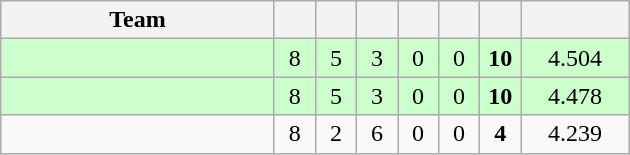<table class="wikitable" style="text-align:center">
<tr>
<th style="width:175px;">Team</th>
<th style="width:20px;"></th>
<th style="width:20px;"></th>
<th style="width:20px;"></th>
<th style="width:20px;"></th>
<th style="width:20px;"></th>
<th style="width:20px;"></th>
<th style="width:65px;"></th>
</tr>
<tr style="background:#cfc;">
<td style="text-align:left"></td>
<td>8</td>
<td>5</td>
<td>3</td>
<td>0</td>
<td>0</td>
<td><strong>10</strong></td>
<td>4.504</td>
</tr>
<tr style="background:#cfc;">
<td style="text-align:left"></td>
<td>8</td>
<td>5</td>
<td>3</td>
<td>0</td>
<td>0</td>
<td><strong>10</strong></td>
<td>4.478</td>
</tr>
<tr>
<td style="text-align:left"></td>
<td>8</td>
<td>2</td>
<td>6</td>
<td>0</td>
<td>0</td>
<td><strong>4</strong></td>
<td>4.239</td>
</tr>
</table>
